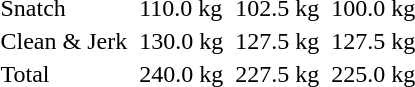<table>
<tr>
<td>Snatch</td>
<td></td>
<td>110.0 kg</td>
<td></td>
<td>102.5 kg</td>
<td></td>
<td>100.0 kg</td>
</tr>
<tr>
<td>Clean & Jerk</td>
<td></td>
<td>130.0 kg</td>
<td></td>
<td>127.5 kg</td>
<td></td>
<td>127.5 kg</td>
</tr>
<tr>
<td>Total</td>
<td></td>
<td>240.0 kg</td>
<td></td>
<td>227.5 kg</td>
<td></td>
<td>225.0 kg</td>
</tr>
</table>
